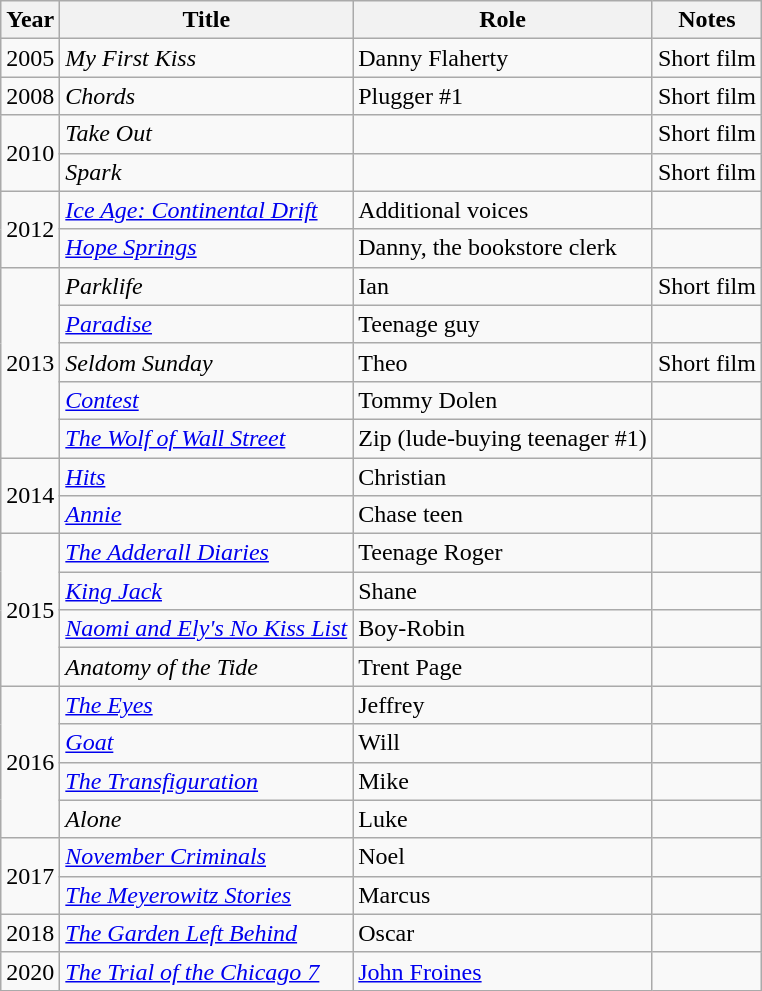<table class="wikitable sortable">
<tr>
<th>Year</th>
<th>Title</th>
<th>Role</th>
<th class="unsortable">Notes</th>
</tr>
<tr>
<td>2005</td>
<td><em>My First Kiss</em></td>
<td>Danny Flaherty</td>
<td>Short film</td>
</tr>
<tr>
<td>2008</td>
<td><em>Chords</em></td>
<td>Plugger #1</td>
<td>Short film</td>
</tr>
<tr>
<td rowspan=2>2010</td>
<td><em>Take Out</em></td>
<td></td>
<td>Short film</td>
</tr>
<tr>
<td><em>Spark</em></td>
<td></td>
<td>Short film</td>
</tr>
<tr>
<td rowspan=2>2012</td>
<td><em><a href='#'>Ice Age: Continental Drift</a></em></td>
<td>Additional voices</td>
<td></td>
</tr>
<tr>
<td><em><a href='#'>Hope Springs</a></em></td>
<td>Danny, the bookstore clerk</td>
<td></td>
</tr>
<tr>
<td rowspan=5>2013</td>
<td><em>Parklife</em></td>
<td>Ian</td>
<td>Short film</td>
</tr>
<tr>
<td><em><a href='#'>Paradise</a></em></td>
<td>Teenage guy</td>
<td></td>
</tr>
<tr>
<td><em>Seldom Sunday</em></td>
<td>Theo</td>
<td>Short film</td>
</tr>
<tr>
<td><em><a href='#'>Contest</a></em></td>
<td>Tommy Dolen</td>
<td></td>
</tr>
<tr>
<td><em><a href='#'>The Wolf of Wall Street</a></em></td>
<td>Zip (lude-buying teenager #1)</td>
<td></td>
</tr>
<tr>
<td rowspan=2>2014</td>
<td><em><a href='#'>Hits</a></em></td>
<td>Christian</td>
<td></td>
</tr>
<tr>
<td><em><a href='#'>Annie</a></em></td>
<td>Chase teen</td>
<td></td>
</tr>
<tr>
<td rowspan=4>2015</td>
<td><em><a href='#'>The Adderall Diaries</a></em></td>
<td>Teenage Roger</td>
<td></td>
</tr>
<tr>
<td><em><a href='#'>King Jack</a></em></td>
<td>Shane</td>
<td></td>
</tr>
<tr>
<td><em><a href='#'>Naomi and Ely's No Kiss List</a></em></td>
<td>Boy-Robin</td>
<td></td>
</tr>
<tr>
<td><em>Anatomy of the Tide</em></td>
<td>Trent Page</td>
<td></td>
</tr>
<tr>
<td rowspan=4>2016</td>
<td><em><a href='#'>The Eyes</a></em></td>
<td>Jeffrey</td>
<td></td>
</tr>
<tr>
<td><em><a href='#'>Goat</a></em></td>
<td>Will</td>
<td></td>
</tr>
<tr>
<td><em><a href='#'>The Transfiguration</a></em></td>
<td>Mike</td>
<td></td>
</tr>
<tr>
<td><em>Alone</em></td>
<td>Luke</td>
<td></td>
</tr>
<tr>
<td rowspan=2>2017</td>
<td><em><a href='#'>November Criminals</a></em></td>
<td>Noel</td>
<td></td>
</tr>
<tr>
<td><em><a href='#'>The Meyerowitz Stories</a></em></td>
<td>Marcus</td>
<td></td>
</tr>
<tr>
<td>2018</td>
<td><em><a href='#'>The Garden Left Behind</a></em></td>
<td>Oscar</td>
<td></td>
</tr>
<tr>
<td>2020</td>
<td><em><a href='#'>The Trial of the Chicago 7</a></em></td>
<td><a href='#'>John Froines</a></td>
<td></td>
</tr>
</table>
